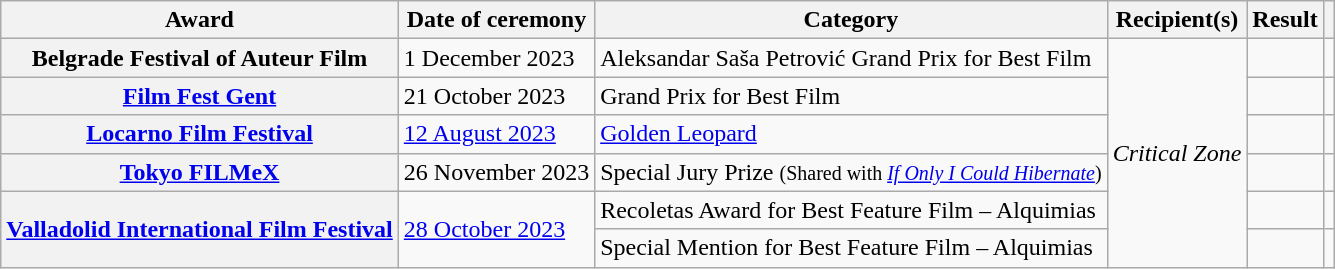<table class="wikitable sortable plainrowheaders">
<tr>
<th scope="col">Award</th>
<th scope="col">Date of ceremony</th>
<th scope="col">Category</th>
<th scope="col">Recipient(s)</th>
<th scope="col">Result</th>
<th scope="col" class="unsortable"></th>
</tr>
<tr>
<th scope="row">Belgrade Festival of Auteur Film</th>
<td>1 December 2023</td>
<td>Aleksandar Saša Petrović Grand Prix for Best Film</td>
<td rowspan="6"><em>Critical Zone</em></td>
<td></td>
<td align="center"></td>
</tr>
<tr>
<th scope="row"><a href='#'>Film Fest Gent</a></th>
<td>21 October 2023</td>
<td>Grand Prix for Best Film</td>
<td></td>
<td align="center"></td>
</tr>
<tr>
<th scope="row"><a href='#'>Locarno Film Festival</a></th>
<td><a href='#'>12 August 2023</a></td>
<td><a href='#'>Golden Leopard</a></td>
<td></td>
<td align="center"></td>
</tr>
<tr>
<th scope="row"><a href='#'>Tokyo FILMeX</a></th>
<td>26 November 2023</td>
<td>Special Jury Prize <small>(Shared with <em><a href='#'>If Only I Could Hibernate</a></em>)</small></td>
<td></td>
<td align="center"></td>
</tr>
<tr>
<th rowspan="2" scope="row"><a href='#'>Valladolid International Film Festival</a></th>
<td rowspan="2"><a href='#'>28 October 2023</a></td>
<td>Recoletas Award for Best Feature Film – Alquimias</td>
<td></td>
<td align="center"></td>
</tr>
<tr>
<td>Special Mention for Best Feature Film – Alquimias</td>
<td></td>
<td align="center"></td>
</tr>
</table>
